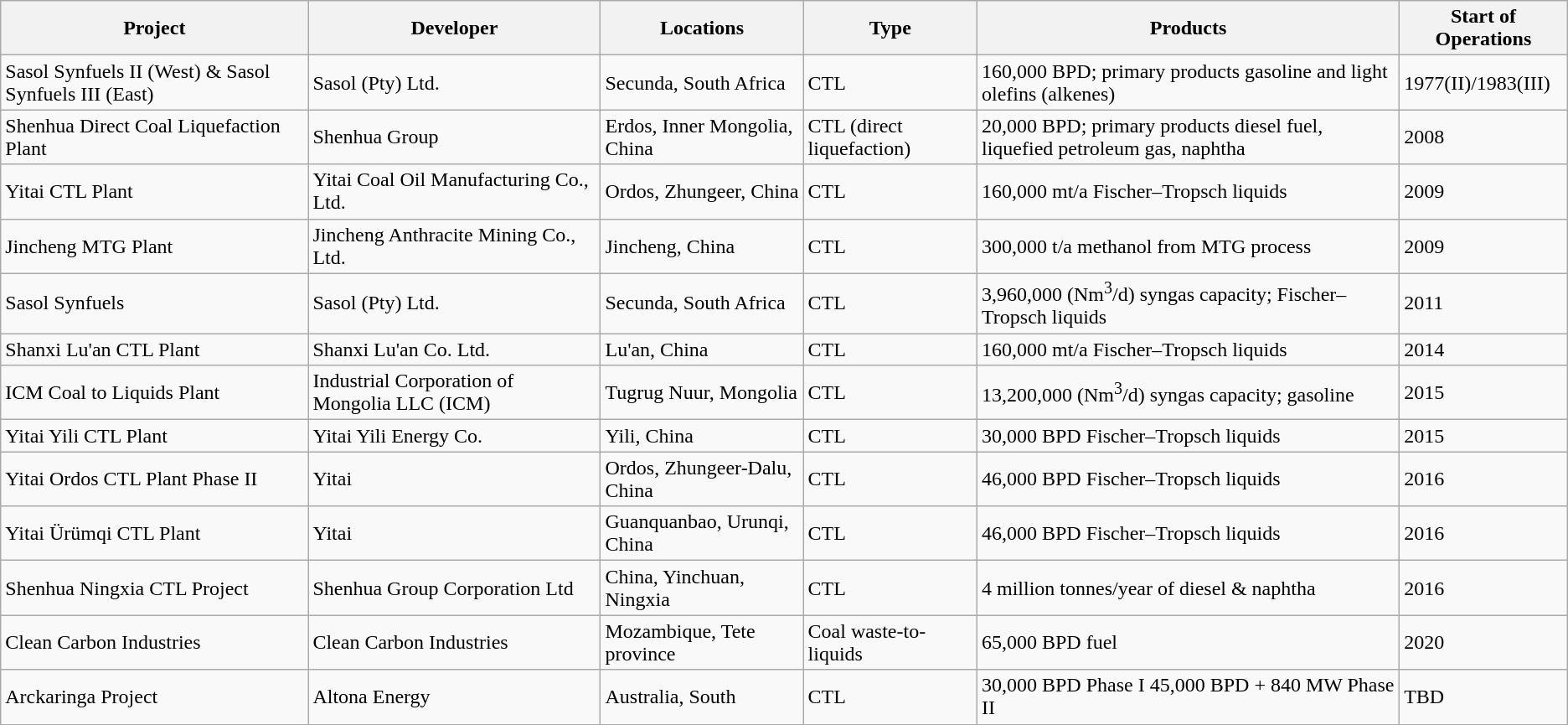<table class="wikitable sortable" border="1">
<tr --->
<th>Project</th>
<th>Developer</th>
<th>Locations</th>
<th>Type</th>
<th>Products</th>
<th>Start of Operations</th>
</tr>
<tr --->
<td>Sasol Synfuels II (West) & Sasol Synfuels III (East)</td>
<td>Sasol (Pty) Ltd.</td>
<td>Secunda, South Africa</td>
<td>CTL</td>
<td>160,000 BPD; primary products gasoline and light olefins (alkenes)</td>
<td>1977(II)/1983(III)</td>
</tr>
<tr --->
<td>Shenhua Direct Coal Liquefaction Plant</td>
<td>Shenhua Group</td>
<td>Erdos, Inner Mongolia, China</td>
<td>CTL (direct liquefaction)</td>
<td>20,000 BPD; primary products diesel fuel, liquefied petroleum gas, naphtha</td>
<td>2008</td>
</tr>
<tr --->
<td>Yitai CTL Plant</td>
<td>Yitai Coal Oil Manufacturing Co., Ltd.</td>
<td>Ordos, Zhungeer, China</td>
<td>CTL</td>
<td>160,000 mt/a Fischer–Tropsch liquids</td>
<td>2009</td>
</tr>
<tr --->
<td>Jincheng MTG Plant</td>
<td>Jincheng Anthracite Mining Co., Ltd.</td>
<td>Jincheng, China</td>
<td>CTL</td>
<td>300,000 t/a methanol from MTG process</td>
<td>2009</td>
</tr>
<tr --->
<td>Sasol Synfuels</td>
<td>Sasol (Pty) Ltd.</td>
<td>Secunda, South Africa</td>
<td>CTL</td>
<td>3,960,000 (Nm<sup>3</sup>/d) syngas capacity; Fischer–Tropsch liquids</td>
<td>2011</td>
</tr>
<tr --->
<td>Shanxi Lu'an CTL Plant</td>
<td>Shanxi Lu'an Co. Ltd.</td>
<td>Lu'an, China</td>
<td>CTL</td>
<td>160,000 mt/a Fischer–Tropsch liquids</td>
<td>2014</td>
</tr>
<tr --->
<td>ICM Coal to Liquids Plant</td>
<td>Industrial Corporation of Mongolia LLC (ICM)</td>
<td>Tugrug Nuur, Mongolia</td>
<td>CTL</td>
<td>13,200,000 (Nm<sup>3</sup>/d) syngas capacity; gasoline</td>
<td>2015</td>
</tr>
<tr --->
<td>Yitai Yili CTL Plant</td>
<td>Yitai Yili Energy Co.</td>
<td>Yili, China</td>
<td>CTL</td>
<td>30,000 BPD Fischer–Tropsch liquids</td>
<td>2015</td>
</tr>
<tr --->
<td>Yitai Ordos CTL Plant Phase II</td>
<td>Yitai</td>
<td>Ordos, Zhungeer-Dalu, China</td>
<td>CTL</td>
<td>46,000 BPD Fischer–Tropsch liquids</td>
<td>2016</td>
</tr>
<tr --->
<td>Yitai Ürümqi CTL Plant</td>
<td>Yitai</td>
<td>Guanquanbao, Urunqi, China</td>
<td>CTL</td>
<td>46,000 BPD Fischer–Tropsch liquids</td>
<td>2016</td>
</tr>
<tr --->
<td>Shenhua Ningxia CTL Project</td>
<td>Shenhua Group Corporation Ltd</td>
<td>China, Yinchuan, Ningxia</td>
<td>CTL</td>
<td>4 million tonnes/year of diesel & naphtha</td>
<td>2016</td>
</tr>
<tr --->
<td>Clean Carbon Industries</td>
<td>Clean Carbon Industries</td>
<td>Mozambique, Tete province</td>
<td>Coal waste-to-liquids</td>
<td>65,000 BPD fuel</td>
<td>2020</td>
</tr>
<tr --->
<td>Arckaringa Project</td>
<td>Altona Energy</td>
<td>Australia, South</td>
<td>CTL</td>
<td>30,000 BPD Phase I 45,000 BPD + 840 MW Phase II</td>
<td>TBD</td>
</tr>
<tr --->
</tr>
</table>
